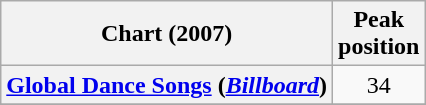<table class="wikitable plainrowheaders" style="text-align:center">
<tr>
<th scope="col">Chart (2007)</th>
<th scope="col">Peak<br>position</th>
</tr>
<tr>
<th scope="row"><a href='#'>Global Dance Songs</a> (<em><a href='#'>Billboard</a></em>)</th>
<td>34</td>
</tr>
<tr>
</tr>
</table>
